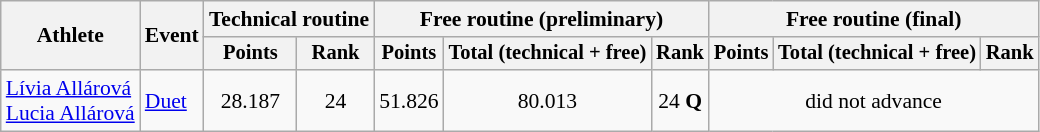<table class="wikitable" style="font-size:90%">
<tr>
<th rowspan="2">Athlete</th>
<th rowspan="2">Event</th>
<th colspan=2>Technical routine</th>
<th colspan=3>Free routine (preliminary)</th>
<th colspan=3>Free routine (final)</th>
</tr>
<tr style="font-size:95%">
<th>Points</th>
<th>Rank</th>
<th>Points</th>
<th>Total (technical + free)</th>
<th>Rank</th>
<th>Points</th>
<th>Total (technical + free)</th>
<th>Rank</th>
</tr>
<tr align=center>
<td align=left><a href='#'>Lívia Allárová</a><br><a href='#'>Lucia Allárová</a></td>
<td align=left><a href='#'>Duet</a></td>
<td>28.187</td>
<td>24</td>
<td>51.826</td>
<td>80.013</td>
<td>24 <strong>Q</strong></td>
<td colspan=3>did not advance</td>
</tr>
</table>
